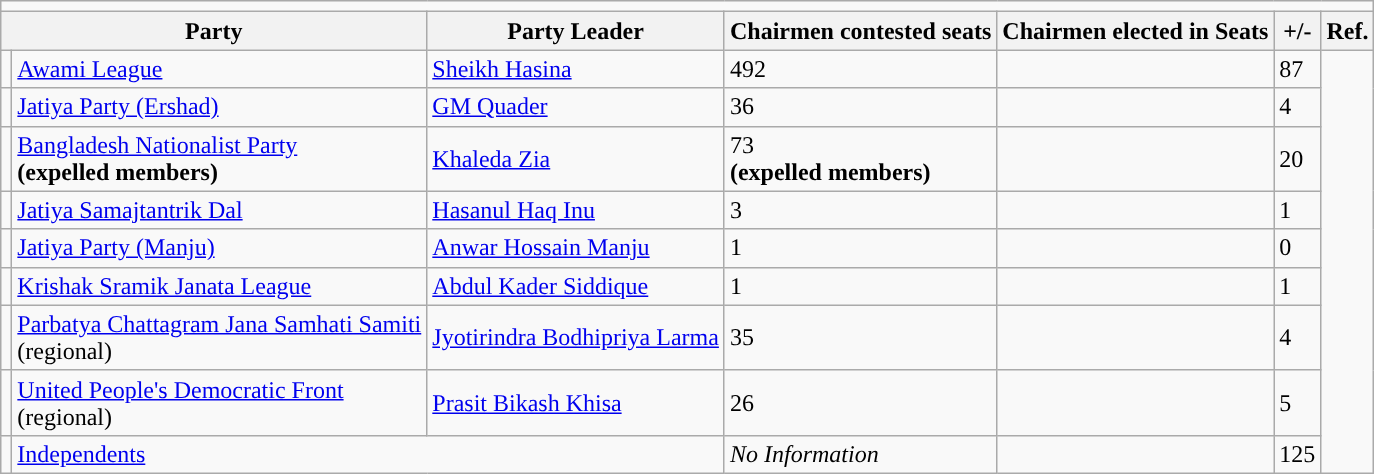<table class="wikitable">
<tr>
<td colspan="7"></td>
</tr>
<tr>
<th colspan="2">Party</th>
<th>Party Leader</th>
<th>Chairmen contested seats</th>
<th>Chairmen elected in Seats</th>
<th>+/-</th>
<th>Ref.</th>
</tr>
<tr>
<td></td>
<td><a href='#'>Awami League</a></td>
<td><a href='#'>Sheikh Hasina</a></td>
<td>492</td>
<td></td>
<td>87</td>
<td rowspan="9"></td>
</tr>
<tr>
<td></td>
<td><a href='#'>Jatiya Party (Ershad)</a></td>
<td><a href='#'>GM Quader</a></td>
<td>36</td>
<td></td>
<td>4</td>
</tr>
<tr>
<td></td>
<td><a href='#'>Bangladesh Nationalist Party</a><br><strong>(expelled members)</strong></td>
<td><a href='#'>Khaleda Zia</a></td>
<td>73<br><strong>(expelled members)</strong></td>
<td></td>
<td>20</td>
</tr>
<tr>
<td></td>
<td><a href='#'>Jatiya Samajtantrik Dal</a></td>
<td><a href='#'>Hasanul Haq Inu</a></td>
<td>3</td>
<td></td>
<td>1</td>
</tr>
<tr>
<td></td>
<td><a href='#'>Jatiya Party (Manju)</a></td>
<td><a href='#'>Anwar Hossain Manju</a></td>
<td>1</td>
<td></td>
<td>0</td>
</tr>
<tr>
<td></td>
<td><a href='#'>Krishak Sramik Janata League</a></td>
<td><a href='#'>Abdul Kader Siddique</a></td>
<td>1</td>
<td></td>
<td>1</td>
</tr>
<tr>
<td></td>
<td><a href='#'>Parbatya Chattagram Jana Samhati Samiti</a><br>(regional)</td>
<td><a href='#'>Jyotirindra Bodhipriya Larma</a></td>
<td>35</td>
<td></td>
<td>4</td>
</tr>
<tr>
<td></td>
<td><a href='#'>United People's Democratic Front</a><br>(regional)</td>
<td><a href='#'>Prasit Bikash Khisa</a></td>
<td>26</td>
<td></td>
<td>5</td>
</tr>
<tr>
<td></td>
<td colspan="2"><a href='#'>Independents</a></td>
<td><em>No Information</em></td>
<td></td>
<td>125</td>
</tr>
</table>
